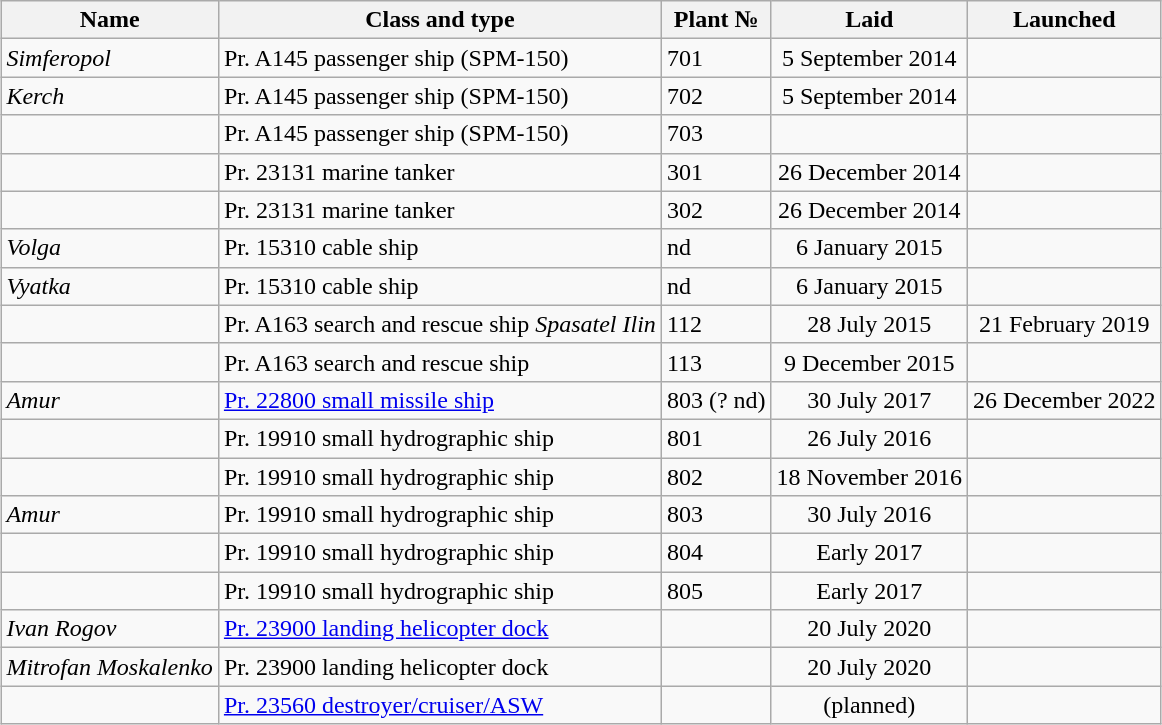<table class="wikitable sortable" style="margin:1em auto;">
<tr>
<th>Name</th>
<th>Class and type</th>
<th>Plant №</th>
<th>Laid</th>
<th>Launched</th>
</tr>
<tr>
<td><em>Simferopol</em></td>
<td>Pr. A145 passenger ship (SPM-150)</td>
<td>701</td>
<td align="center">5 September 2014</td>
<td align="center"></td>
</tr>
<tr>
<td><em>Kerch</em></td>
<td>Pr. A145 passenger ship (SPM-150)</td>
<td>702</td>
<td align="center">5 September 2014</td>
<td align="center"></td>
</tr>
<tr>
<td></td>
<td>Pr. A145 passenger ship (SPM-150)</td>
<td>703</td>
<td align="center"></td>
<td align="center"></td>
</tr>
<tr>
<td></td>
<td>Pr. 23131 marine tanker</td>
<td>301</td>
<td align="center">26 December 2014</td>
<td align="center"></td>
</tr>
<tr>
<td></td>
<td>Pr. 23131 marine tanker</td>
<td>302</td>
<td align="center">26 December 2014</td>
<td align="center"></td>
</tr>
<tr>
<td><em>Volga</em></td>
<td>Pr. 15310 cable ship</td>
<td>nd</td>
<td align="center">6 January 2015</td>
<td align="center"></td>
</tr>
<tr>
<td><em>Vyatka</em></td>
<td>Pr. 15310 cable ship</td>
<td>nd</td>
<td align="center">6 January 2015</td>
<td align="center"></td>
</tr>
<tr>
<td></td>
<td>Pr. A163 search and rescue ship <em>Spasatel Ilin</em></td>
<td>112</td>
<td align="center">28 July 2015</td>
<td align="center">21 February 2019</td>
</tr>
<tr>
<td></td>
<td>Pr. A163 search and rescue ship</td>
<td>113</td>
<td align="center">9 December 2015</td>
<td align="center"></td>
</tr>
<tr>
<td><em>Amur</em></td>
<td><a href='#'>Pr. 22800 small missile ship</a></td>
<td>803 (? nd)</td>
<td align="center">30 July 2017</td>
<td align="center">26 December 2022</td>
</tr>
<tr>
<td></td>
<td>Pr. 19910 small hydrographic ship</td>
<td>801</td>
<td align="center">26 July 2016</td>
<td align="center"></td>
</tr>
<tr>
<td></td>
<td>Pr. 19910 small hydrographic ship</td>
<td>802</td>
<td align="center">18 November 2016</td>
<td align="center"></td>
</tr>
<tr>
<td><em>Amur</em></td>
<td>Pr. 19910 small hydrographic ship</td>
<td>803</td>
<td align="center">30 July 2016</td>
<td align="center"></td>
</tr>
<tr>
<td></td>
<td>Pr. 19910 small hydrographic ship</td>
<td>804</td>
<td align="center">Early 2017</td>
<td align="center"></td>
</tr>
<tr>
<td></td>
<td>Pr. 19910 small hydrographic ship</td>
<td>805</td>
<td align="center">Early 2017</td>
<td align="center"></td>
</tr>
<tr>
<td><em>Ivan Rogov</em></td>
<td><a href='#'>Pr. 23900 landing helicopter dock</a></td>
<td></td>
<td align="center">20 July 2020</td>
<td align="center"></td>
</tr>
<tr>
<td><em>Mitrofan Moskalenko</em></td>
<td>Pr. 23900 landing helicopter dock</td>
<td></td>
<td align="center">20 July 2020</td>
<td align="center"></td>
</tr>
<tr>
<td></td>
<td><a href='#'>Pr. 23560 destroyer/cruiser/ASW</a></td>
<td></td>
<td align="center">(planned)</td>
<td align="center"></td>
</tr>
</table>
